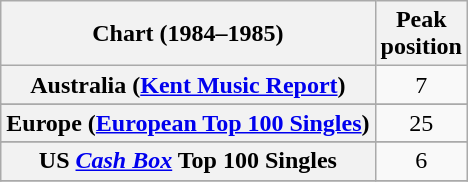<table class="wikitable sortable plainrowheaders" style="text-align:center">
<tr>
<th scope="col">Chart (1984–1985)</th>
<th scope="col">Peak<br>position</th>
</tr>
<tr>
<th scope="row">Australia (<a href='#'>Kent Music Report</a>)</th>
<td>7</td>
</tr>
<tr>
</tr>
<tr>
</tr>
<tr>
</tr>
<tr>
<th scope="row">Europe (<a href='#'>European Top 100 Singles</a>)</th>
<td>25</td>
</tr>
<tr>
</tr>
<tr>
</tr>
<tr>
</tr>
<tr>
</tr>
<tr>
</tr>
<tr>
</tr>
<tr>
</tr>
<tr>
</tr>
<tr>
</tr>
<tr>
<th scope="row">US <em><a href='#'>Cash Box</a></em> Top 100 Singles</th>
<td>6</td>
</tr>
<tr>
</tr>
</table>
